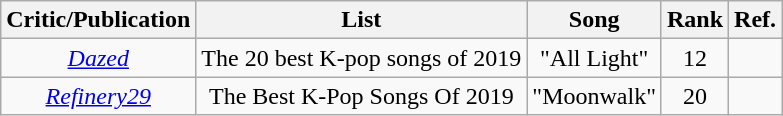<table class="sortable wikitable">
<tr>
<th>Critic/Publication</th>
<th>List</th>
<th>Song</th>
<th>Rank</th>
<th>Ref.</th>
</tr>
<tr>
<td align="center"><em><a href='#'>Dazed</a></em></td>
<td align="center">The 20 best K-pop songs of 2019</td>
<td align="center">"All Light"</td>
<td align="center">12</td>
<td></td>
</tr>
<tr>
<td align="center"><em><a href='#'>Refinery29</a></em></td>
<td align="center">The Best K-Pop Songs Of 2019</td>
<td align="center">"Moonwalk"</td>
<td align="center">20</td>
<td></td>
</tr>
</table>
